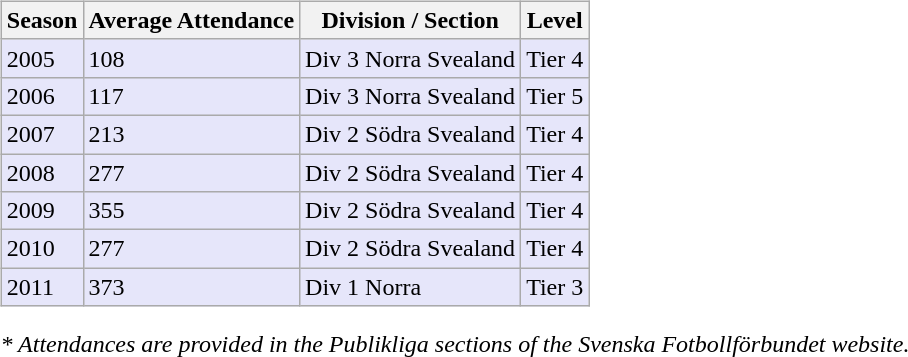<table>
<tr>
<td valign="top" width=0%><br><table class="wikitable">
<tr style="background:#f0f6fa;">
<th><strong>Season</strong></th>
<th><strong>Average Attendance</strong></th>
<th><strong>Division / Section</strong></th>
<th><strong>Level</strong></th>
</tr>
<tr>
<td style="background:#E6E6FA;">2005</td>
<td style="background:#E6E6FA;">108</td>
<td style="background:#E6E6FA;">Div 3 Norra Svealand</td>
<td style="background:#E6E6FA;">Tier 4</td>
</tr>
<tr>
<td style="background:#E6E6FA;">2006</td>
<td style="background:#E6E6FA;">117</td>
<td style="background:#E6E6FA;">Div 3 Norra Svealand</td>
<td style="background:#E6E6FA;">Tier 5</td>
</tr>
<tr>
<td style="background:#E6E6FA;">2007</td>
<td style="background:#E6E6FA;">213</td>
<td style="background:#E6E6FA;">Div 2 Södra Svealand</td>
<td style="background:#E6E6FA;">Tier 4</td>
</tr>
<tr>
<td style="background:#E6E6FA;">2008</td>
<td style="background:#E6E6FA;">277</td>
<td style="background:#E6E6FA;">Div 2 Södra Svealand</td>
<td style="background:#E6E6FA;">Tier 4</td>
</tr>
<tr>
<td style="background:#E6E6FA;">2009</td>
<td style="background:#E6E6FA;">355</td>
<td style="background:#E6E6FA;">Div 2 Södra Svealand</td>
<td style="background:#E6E6FA;">Tier 4</td>
</tr>
<tr>
<td style="background:#E6E6FA;">2010</td>
<td style="background:#E6E6FA;">277</td>
<td style="background:#E6E6FA;">Div 2 Södra Svealand</td>
<td style="background:#E6E6FA;">Tier 4</td>
</tr>
<tr>
<td style="background:#E6E6FA;">2011</td>
<td style="background:#E6E6FA;">373</td>
<td style="background:#E6E6FA;">Div 1 Norra</td>
<td style="background:#E6E6FA;">Tier 3</td>
</tr>
</table>
<em>* Attendances are provided in the Publikliga sections of the Svenska Fotbollförbundet website.</em></td>
</tr>
</table>
